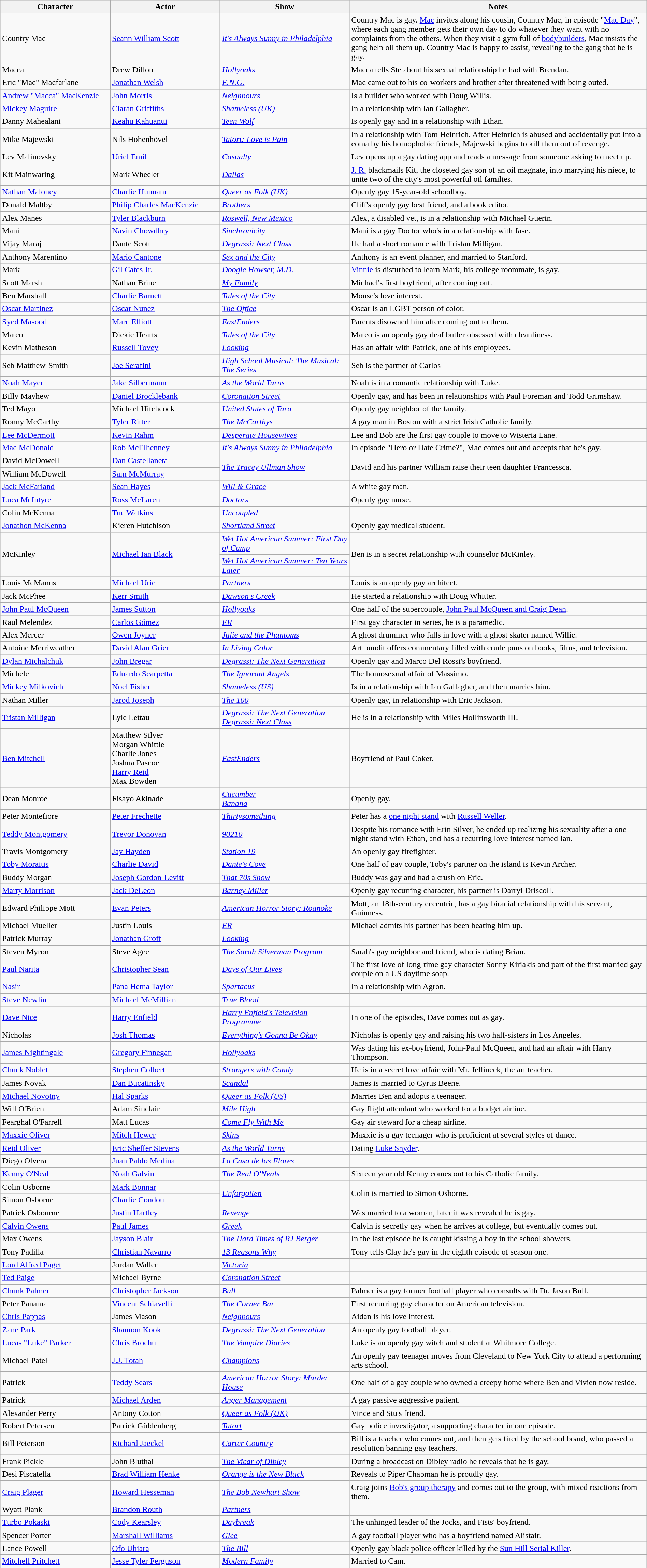<table class="wikitable sortable" style="width:100%">
<tr>
<th style="width:17%;">Character</th>
<th style="width:17%;">Actor</th>
<th style="width:20%;">Show</th>
<th width=>Notes</th>
</tr>
<tr>
<td>Country Mac</td>
<td><a href='#'>Seann William Scott</a></td>
<td><em><a href='#'>It's Always Sunny in Philadelphia</a></em></td>
<td>Country Mac is gay. <a href='#'>Mac</a> invites along his cousin, Country Mac, in episode "<a href='#'>Mac Day</a>", where each gang member gets their own day to do whatever they want with no complaints from the others. When they visit a gym full of <a href='#'>bodybuilders</a>, Mac insists the gang help oil them up. Country Mac is happy to assist, revealing to the gang that he is gay.</td>
</tr>
<tr>
<td>Macca</td>
<td>Drew Dillon</td>
<td><em><a href='#'>Hollyoaks</a></em></td>
<td>Macca tells Ste about his sexual relationship he had with Brendan.</td>
</tr>
<tr>
<td>Eric "Mac" Macfarlane</td>
<td><a href='#'>Jonathan Welsh</a></td>
<td><em><a href='#'>E.N.G.</a></em></td>
<td>Mac came out to his co-workers and brother after threatened with being outed.</td>
</tr>
<tr>
<td><a href='#'>Andrew "Macca" MacKenzie</a></td>
<td><a href='#'>John Morris</a></td>
<td><em><a href='#'>Neighbours</a></em></td>
<td>Is a builder who worked with Doug Willis.</td>
</tr>
<tr>
<td><a href='#'>Mickey Maguire</a></td>
<td><a href='#'>Ciarán Griffiths</a></td>
<td><em><a href='#'>Shameless (UK)</a></em></td>
<td>In a relationship with Ian Gallagher.</td>
</tr>
<tr>
<td>Danny Mahealani</td>
<td><a href='#'>Keahu Kahuanui</a></td>
<td><em><a href='#'>Teen Wolf</a></em></td>
<td>Is openly gay and in a relationship with Ethan.</td>
</tr>
<tr>
<td>Mike Majewski</td>
<td>Nils Hohenhövel</td>
<td><em><a href='#'>Tatort: Love is Pain</a></em></td>
<td>In a relationship with Tom Heinrich. After Heinrich is abused and accidentally put into a coma by his homophobic friends, Majewski begins to kill them out of revenge.</td>
</tr>
<tr>
<td>Lev Malinovsky</td>
<td><a href='#'>Uriel Emil</a></td>
<td><em><a href='#'>Casualty</a></em></td>
<td>Lev opens up a gay dating app and reads a message from someone asking to meet up.</td>
</tr>
<tr>
<td>Kit Mainwaring</td>
<td>Mark Wheeler</td>
<td><em><a href='#'>Dallas</a></em></td>
<td><a href='#'>J. R.</a> blackmails Kit, the closeted gay son of an oil magnate, into marrying his niece, to unite two of the city's most powerful oil families.</td>
</tr>
<tr>
<td><a href='#'>Nathan Maloney</a></td>
<td><a href='#'>Charlie Hunnam</a></td>
<td><em><a href='#'>Queer as Folk (UK)</a></em></td>
<td>Openly gay 15-year-old schoolboy.</td>
</tr>
<tr>
<td>Donald Maltby</td>
<td><a href='#'>Philip Charles MacKenzie</a></td>
<td><em><a href='#'>Brothers</a></em></td>
<td>Cliff's openly gay best friend, and a book editor.</td>
</tr>
<tr>
<td>Alex Manes</td>
<td><a href='#'>Tyler Blackburn</a></td>
<td><em><a href='#'>Roswell, New Mexico</a></em></td>
<td>Alex, a disabled vet, is in a relationship with Michael Guerin.</td>
</tr>
<tr>
<td>Mani</td>
<td><a href='#'>Navin Chowdhry</a></td>
<td><em><a href='#'>Sinchronicity</a></em></td>
<td>Mani is a gay Doctor who's in a relationship with Jase.</td>
</tr>
<tr>
<td>Vijay Maraj</td>
<td>Dante Scott</td>
<td><em><a href='#'>Degrassi: Next Class</a></em></td>
<td>He had a short romance with Tristan Milligan.</td>
</tr>
<tr>
<td>Anthony Marentino</td>
<td><a href='#'>Mario Cantone</a></td>
<td><em><a href='#'>Sex and the City</a></em></td>
<td>Anthony is an event planner, and married to Stanford.</td>
</tr>
<tr>
<td>Mark</td>
<td><a href='#'>Gil Cates Jr.</a></td>
<td><em><a href='#'>Doogie Howser, M.D.</a></em></td>
<td><a href='#'>Vinnie</a> is disturbed to learn Mark, his college roommate, is gay.</td>
</tr>
<tr>
<td>Scott Marsh</td>
<td>Nathan Brine</td>
<td><em><a href='#'>My Family</a></em></td>
<td>Michael's first boyfriend, after coming out.</td>
</tr>
<tr>
<td>Ben Marshall</td>
<td><a href='#'>Charlie Barnett</a></td>
<td><em><a href='#'>Tales of the City</a></em></td>
<td>Mouse's love interest.</td>
</tr>
<tr>
<td><a href='#'>Oscar Martinez</a></td>
<td><a href='#'>Oscar Nunez</a></td>
<td><em><a href='#'>The Office</a></em></td>
<td>Oscar is an LGBT person of color.</td>
</tr>
<tr>
<td><a href='#'>Syed Masood</a></td>
<td><a href='#'>Marc Elliott</a></td>
<td><em><a href='#'>EastEnders</a></em></td>
<td>Parents disowned him after coming out to them.</td>
</tr>
<tr>
<td>Mateo</td>
<td>Dickie Hearts</td>
<td><em><a href='#'>Tales of the City</a></em></td>
<td>Mateo is an openly gay deaf butler obsessed with cleanliness.</td>
</tr>
<tr>
<td>Kevin Matheson</td>
<td><a href='#'>Russell Tovey</a></td>
<td><em><a href='#'>Looking</a></em></td>
<td>Has an affair with Patrick, one of his employees.</td>
</tr>
<tr>
<td>Seb Matthew-Smith</td>
<td><a href='#'>Joe Serafini</a></td>
<td><em><a href='#'>High School Musical: The Musical: The Series</a></em></td>
<td>Seb is the partner of Carlos</td>
</tr>
<tr>
<td><a href='#'>Noah Mayer</a></td>
<td><a href='#'>Jake Silbermann</a></td>
<td><em><a href='#'>As the World Turns</a></em></td>
<td>Noah is in a romantic relationship with Luke.</td>
</tr>
<tr>
<td>Billy Mayhew</td>
<td><a href='#'>Daniel Brocklebank</a></td>
<td><em><a href='#'>Coronation Street</a></em></td>
<td>Openly gay, and has been in relationships with Paul Foreman and Todd Grimshaw.</td>
</tr>
<tr>
<td>Ted Mayo</td>
<td>Michael Hitchcock</td>
<td><em><a href='#'>United States of Tara</a></em></td>
<td>Openly gay neighbor of the family.</td>
</tr>
<tr>
<td>Ronny McCarthy</td>
<td><a href='#'>Tyler Ritter</a></td>
<td><em><a href='#'>The McCarthys</a></em></td>
<td>A gay man in Boston with a strict Irish Catholic family.</td>
</tr>
<tr>
<td><a href='#'>Lee McDermott</a></td>
<td><a href='#'>Kevin Rahm</a></td>
<td><em><a href='#'>Desperate Housewives</a></em></td>
<td>Lee and Bob are the first gay couple to move to Wisteria Lane.</td>
</tr>
<tr>
<td><a href='#'>Mac McDonald</a></td>
<td><a href='#'>Rob McElhenney</a></td>
<td><em><a href='#'>It's Always Sunny in Philadelphia</a></em></td>
<td>In episode "Hero or Hate Crime?", Mac comes out and accepts that he's gay.</td>
</tr>
<tr>
<td>David McDowell</td>
<td><a href='#'>Dan Castellaneta</a></td>
<td rowspan="2"><em><a href='#'>The Tracey Ullman Show</a></em></td>
<td rowspan="2">David and his partner William raise their teen daughter Francessca.</td>
</tr>
<tr>
<td>William McDowell</td>
<td><a href='#'>Sam McMurray</a></td>
</tr>
<tr>
<td><a href='#'>Jack McFarland</a></td>
<td><a href='#'>Sean Hayes</a></td>
<td><em><a href='#'>Will & Grace</a></em></td>
<td>A white gay man.</td>
</tr>
<tr>
<td><a href='#'>Luca McIntyre</a></td>
<td><a href='#'>Ross McLaren</a></td>
<td><em><a href='#'>Doctors</a></em></td>
<td>Openly gay nurse.</td>
</tr>
<tr>
<td>Colin McKenna</td>
<td><a href='#'>Tuc Watkins</a></td>
<td><em><a href='#'>Uncoupled</a></em></td>
<td></td>
</tr>
<tr>
<td><a href='#'>Jonathon McKenna</a></td>
<td>Kieren Hutchison</td>
<td><em><a href='#'>Shortland Street</a></em></td>
<td>Openly gay medical student.</td>
</tr>
<tr>
<td rowspan="2">McKinley</td>
<td rowspan="2"><a href='#'>Michael Ian Black</a></td>
<td><em><a href='#'>Wet Hot American Summer: First Day of Camp</a> </em></td>
<td rowspan="2">Ben is in a secret relationship with counselor McKinley.</td>
</tr>
<tr>
<td><em><a href='#'>Wet Hot American Summer: Ten Years Later</a></em></td>
</tr>
<tr>
<td>Louis McManus</td>
<td><a href='#'>Michael Urie</a></td>
<td><em><a href='#'>Partners</a></em></td>
<td>Louis is an openly gay architect.</td>
</tr>
<tr>
<td>Jack McPhee</td>
<td><a href='#'>Kerr Smith</a></td>
<td><em><a href='#'>Dawson's Creek</a></em></td>
<td>He started a relationship with Doug Whitter.</td>
</tr>
<tr>
<td><a href='#'>John Paul McQueen</a></td>
<td><a href='#'>James Sutton</a></td>
<td><em><a href='#'>Hollyoaks</a></em></td>
<td>One half of the supercouple, <a href='#'>John Paul McQueen and Craig Dean</a>.</td>
</tr>
<tr>
<td>Raul Melendez</td>
<td><a href='#'>Carlos Gómez</a></td>
<td><em><a href='#'>ER</a></em></td>
<td>First gay character in series, he is a paramedic.</td>
</tr>
<tr>
<td>Alex Mercer</td>
<td><a href='#'>Owen Joyner</a></td>
<td><em><a href='#'>Julie and the Phantoms</a></em></td>
<td>A ghost drummer who falls in love with a ghost skater named Willie.</td>
</tr>
<tr>
<td>Antoine Merriweather</td>
<td><a href='#'>David Alan Grier</a></td>
<td><em><a href='#'>In Living Color</a></em></td>
<td>Art pundit offers commentary filled with crude puns on books, films, and television.</td>
</tr>
<tr>
<td><a href='#'>Dylan Michalchuk</a></td>
<td><a href='#'>John Bregar</a></td>
<td><em><a href='#'>Degrassi: The Next Generation</a></em></td>
<td>Openly gay and Marco Del Rossi's boyfriend.</td>
</tr>
<tr>
<td>Michele</td>
<td><a href='#'>Eduardo Scarpetta</a></td>
<td><a href='#'><em>The Ignorant Angels</em></a></td>
<td>The homosexual affair of Massimo.</td>
</tr>
<tr>
<td><a href='#'>Mickey Milkovich</a></td>
<td><a href='#'>Noel Fisher</a></td>
<td><em><a href='#'>Shameless (US)</a></em></td>
<td>Is in a relationship with Ian Gallagher, and then marries him.</td>
</tr>
<tr>
<td>Nathan Miller</td>
<td><a href='#'>Jarod Joseph</a></td>
<td><a href='#'><em>The 100</em></a></td>
<td>Openly gay, in relationship with Eric Jackson.</td>
</tr>
<tr>
<td><a href='#'>Tristan Milligan</a></td>
<td>Lyle Lettau</td>
<td><em><a href='#'>Degrassi: The Next Generation</a></em><br><em><a href='#'>Degrassi: Next Class</a></em></td>
<td>He is in a relationship with Miles Hollinsworth III.</td>
</tr>
<tr>
<td><a href='#'>Ben Mitchell</a></td>
<td>Matthew Silver<br>Morgan Whittle<br>Charlie Jones<br>Joshua Pascoe<br><a href='#'>Harry Reid</a><br>Max Bowden</td>
<td><em><a href='#'>EastEnders</a></em></td>
<td>Boyfriend of Paul Coker.</td>
</tr>
<tr>
<td>Dean Monroe</td>
<td>Fisayo Akinade</td>
<td><em><a href='#'>Cucumber</a></em> <br> <em><a href='#'>Banana</a></em></td>
<td>Openly gay.</td>
</tr>
<tr>
<td>Peter Montefiore</td>
<td><a href='#'>Peter Frechette</a></td>
<td><em><a href='#'>Thirtysomething</a></em></td>
<td>Peter has a <a href='#'>one night stand</a> with <a href='#'>Russell Weller</a>.</td>
</tr>
<tr>
<td><a href='#'>Teddy Montgomery</a></td>
<td><a href='#'>Trevor Donovan</a></td>
<td><em><a href='#'>90210</a></em></td>
<td>Despite his romance with Erin Silver, he ended up realizing his sexuality after a one-night stand with Ethan, and has a recurring love interest named Ian.</td>
</tr>
<tr>
<td>Travis Montgomery</td>
<td><a href='#'>Jay Hayden</a></td>
<td><em><a href='#'>Station 19</a></em></td>
<td>An openly gay firefighter.</td>
</tr>
<tr>
<td><a href='#'>Toby Moraitis</a></td>
<td><a href='#'>Charlie David</a></td>
<td><em><a href='#'>Dante's Cove</a></em></td>
<td>One half of gay couple, Toby's partner on the island is Kevin Archer.</td>
</tr>
<tr>
<td>Buddy Morgan</td>
<td><a href='#'>Joseph Gordon-Levitt</a></td>
<td><em><a href='#'>That 70s Show</a></em></td>
<td>Buddy was gay and had a crush on Eric.</td>
</tr>
<tr>
<td><a href='#'>Marty Morrison</a></td>
<td><a href='#'>Jack DeLeon</a></td>
<td><em><a href='#'>Barney Miller</a></em></td>
<td>Openly gay recurring character, his partner is Darryl Driscoll.</td>
</tr>
<tr>
<td>Edward Philippe Mott</td>
<td><a href='#'>Evan Peters</a></td>
<td><em><a href='#'>American Horror Story: Roanoke</a></em></td>
<td>Mott, an 18th-century eccentric, has a gay biracial relationship with his servant, Guinness.</td>
</tr>
<tr>
<td>Michael Mueller</td>
<td>Justin Louis</td>
<td><em><a href='#'>ER</a></em></td>
<td>Michael admits his partner has been beating him up.</td>
</tr>
<tr>
<td>Patrick Murray</td>
<td><a href='#'>Jonathan Groff</a></td>
<td><em><a href='#'>Looking</a></em></td>
<td></td>
</tr>
<tr>
<td>Steven Myron</td>
<td>Steve Agee</td>
<td><em><a href='#'>The Sarah Silverman Program</a></em></td>
<td>Sarah's gay neighbor and friend, who is dating Brian.</td>
</tr>
<tr>
<td><a href='#'>Paul Narita</a></td>
<td><a href='#'>Christopher Sean</a></td>
<td><em><a href='#'>Days of Our Lives</a></em></td>
<td>The first love of long-time gay character Sonny Kiriakis and part of the first married gay couple on a US daytime soap.</td>
</tr>
<tr>
<td><a href='#'>Nasir</a></td>
<td><a href='#'>Pana Hema Taylor</a></td>
<td><em><a href='#'>Spartacus</a></em></td>
<td>In a relationship with Agron.</td>
</tr>
<tr>
<td><a href='#'>Steve Newlin</a></td>
<td><a href='#'>Michael McMillian</a></td>
<td><em><a href='#'>True Blood</a></em></td>
<td></td>
</tr>
<tr>
<td><a href='#'>Dave Nice</a></td>
<td><a href='#'>Harry Enfield</a></td>
<td><em><a href='#'>Harry Enfield's Television Programme</a></em></td>
<td>In one of the episodes, Dave comes out as gay.</td>
</tr>
<tr>
<td>Nicholas</td>
<td><a href='#'>Josh Thomas</a></td>
<td><em><a href='#'>Everything's Gonna Be Okay</a></em></td>
<td>Nicholas is openly gay and raising his two half-sisters in Los Angeles.</td>
</tr>
<tr>
<td><a href='#'>James Nightingale</a></td>
<td><a href='#'>Gregory Finnegan</a></td>
<td><em><a href='#'>Hollyoaks</a></em></td>
<td>Was dating his ex-boyfriend, John-Paul McQueen, and had an affair with Harry Thompson.</td>
</tr>
<tr>
<td><a href='#'>Chuck Noblet</a></td>
<td><a href='#'>Stephen Colbert</a></td>
<td><em><a href='#'>Strangers with Candy</a></em></td>
<td>He is in a secret love affair with Mr. Jellineck, the art teacher.</td>
</tr>
<tr>
<td>James Novak</td>
<td><a href='#'>Dan Bucatinsky</a></td>
<td><em><a href='#'>Scandal</a></em></td>
<td>James is married to Cyrus Beene.</td>
</tr>
<tr>
<td><a href='#'>Michael Novotny</a></td>
<td><a href='#'>Hal Sparks</a></td>
<td><em><a href='#'>Queer as Folk (US)</a></em></td>
<td>Marries Ben and adopts a teenager.</td>
</tr>
<tr>
<td>Will O'Brien</td>
<td>Adam Sinclair</td>
<td><em><a href='#'>Mile High</a></em></td>
<td>Gay flight attendant who worked for a budget airline.</td>
</tr>
<tr>
<td>Fearghal O'Farrell</td>
<td>Matt Lucas</td>
<td><em><a href='#'>Come Fly With Me</a></em></td>
<td>Gay air steward for a cheap airline.</td>
</tr>
<tr>
<td><a href='#'>Maxxie Oliver</a></td>
<td><a href='#'>Mitch Hewer</a></td>
<td><em><a href='#'>Skins</a></em></td>
<td>Maxxie is a gay teenager who is proficient at several styles of dance.</td>
</tr>
<tr>
<td><a href='#'>Reid Oliver</a></td>
<td><a href='#'>Eric Sheffer Stevens</a></td>
<td><em><a href='#'>As the World Turns</a></em></td>
<td>Dating <a href='#'>Luke Snyder</a>.</td>
</tr>
<tr>
<td>Diego Olvera</td>
<td><a href='#'>Juan Pablo Medina</a></td>
<td><em><a href='#'>La Casa de las Flores</a></em></td>
<td></td>
</tr>
<tr>
<td><a href='#'>Kenny O'Neal</a></td>
<td><a href='#'>Noah Galvin</a></td>
<td><em><a href='#'>The Real O'Neals</a></em></td>
<td>Sixteen year old Kenny comes out to his Catholic family.</td>
</tr>
<tr>
<td>Colin Osborne</td>
<td><a href='#'>Mark Bonnar</a></td>
<td rowspan="2"><em><a href='#'>Unforgotten</a></em></td>
<td rowspan="2">Colin is married to Simon Osborne.</td>
</tr>
<tr>
<td>Simon Osborne</td>
<td><a href='#'>Charlie Condou</a></td>
</tr>
<tr>
<td>Patrick Osbourne</td>
<td><a href='#'>Justin Hartley</a></td>
<td><em><a href='#'>Revenge</a></em></td>
<td>Was married to a woman, later it was revealed he is gay.</td>
</tr>
<tr>
<td><a href='#'>Calvin Owens</a></td>
<td><a href='#'>Paul James</a></td>
<td><em><a href='#'>Greek</a></em></td>
<td>Calvin is secretly gay when he arrives at college, but eventually comes out.</td>
</tr>
<tr>
<td>Max Owens</td>
<td><a href='#'>Jayson Blair</a></td>
<td><em><a href='#'>The Hard Times of RJ Berger</a></em></td>
<td>In the last episode he is caught kissing a boy in the school showers.</td>
</tr>
<tr>
<td>Tony Padilla</td>
<td><a href='#'>Christian Navarro</a></td>
<td><em><a href='#'>13 Reasons Why</a></em></td>
<td>Tony tells Clay he's gay in the eighth episode of season one.</td>
</tr>
<tr>
<td><a href='#'>Lord Alfred Paget</a></td>
<td>Jordan Waller</td>
<td><em><a href='#'>Victoria</a></em></td>
<td></td>
</tr>
<tr>
<td><a href='#'>Ted Paige</a></td>
<td>Michael Byrne</td>
<td><em><a href='#'>Coronation Street</a></em></td>
<td></td>
</tr>
<tr>
<td><a href='#'>Chunk Palmer</a></td>
<td><a href='#'>Christopher Jackson</a></td>
<td><em><a href='#'>Bull</a></em></td>
<td>Palmer is a gay former football player who consults with Dr. Jason Bull.</td>
</tr>
<tr>
<td>Peter Panama</td>
<td><a href='#'>Vincent Schiavelli</a></td>
<td><em><a href='#'>The Corner Bar</a></em></td>
<td>First recurring gay character on American television.</td>
</tr>
<tr>
<td><a href='#'>Chris Pappas</a></td>
<td>James Mason</td>
<td><em><a href='#'>Neighbours</a></em></td>
<td>Aidan is his love interest.</td>
</tr>
<tr>
<td><a href='#'>Zane Park</a></td>
<td><a href='#'>Shannon Kook</a></td>
<td><em><a href='#'>Degrassi: The Next Generation</a></em></td>
<td>An openly gay football player.</td>
</tr>
<tr>
<td><a href='#'>Lucas "Luke" Parker</a></td>
<td><a href='#'>Chris Brochu</a></td>
<td><em><a href='#'>The Vampire Diaries</a></em></td>
<td>Luke is an openly gay witch and student at Whitmore College.</td>
</tr>
<tr>
<td>Michael Patel</td>
<td><a href='#'>J.J. Totah</a></td>
<td><em><a href='#'>Champions</a></em></td>
<td>An openly gay teenager moves from Cleveland to New York City to attend a performing arts school.</td>
</tr>
<tr>
<td>Patrick</td>
<td><a href='#'>Teddy Sears</a></td>
<td><em><a href='#'>American Horror Story: Murder House</a></em></td>
<td>One half of a gay couple who owned a creepy home where Ben and Vivien now reside.</td>
</tr>
<tr>
<td>Patrick</td>
<td><a href='#'>Michael Arden</a></td>
<td><em><a href='#'>Anger Management</a></em></td>
<td>A gay passive aggressive patient.</td>
</tr>
<tr>
<td>Alexander Perry</td>
<td>Antony Cotton</td>
<td><em><a href='#'>Queer as Folk (UK)</a></em></td>
<td>Vince and Stu's friend.</td>
</tr>
<tr>
<td>Robert Petersen</td>
<td>Patrick Güldenberg</td>
<td><em><a href='#'>Tatort</a></em></td>
<td>Gay police investigator, a supporting character in one episode.</td>
</tr>
<tr>
<td>Bill Peterson</td>
<td><a href='#'>Richard Jaeckel</a></td>
<td><em><a href='#'>Carter Country</a></em></td>
<td>Bill is a teacher who comes out, and then gets fired by the school board, who passed a resolution banning gay teachers.</td>
</tr>
<tr>
<td>Frank Pickle</td>
<td>John Bluthal</td>
<td><em><a href='#'>The Vicar of Dibley</a></em></td>
<td>During a broadcast on Dibley radio he reveals that he is gay.</td>
</tr>
<tr>
<td>Desi Piscatella</td>
<td><a href='#'>Brad William Henke</a></td>
<td><em><a href='#'>Orange is the New Black</a></em></td>
<td>Reveals to Piper Chapman he is proudly gay.</td>
</tr>
<tr>
<td><a href='#'>Craig Plager</a></td>
<td><a href='#'>Howard Hesseman</a></td>
<td><em><a href='#'>The Bob Newhart Show</a></em></td>
<td>Craig joins <a href='#'>Bob's group therapy</a> and comes out to the group, with mixed reactions from them.</td>
</tr>
<tr>
<td>Wyatt Plank</td>
<td><a href='#'>Brandon Routh</a></td>
<td><em><a href='#'>Partners</a></em></td>
<td></td>
</tr>
<tr>
<td><a href='#'>Turbo Pokaski</a></td>
<td><a href='#'>Cody Kearsley</a></td>
<td><em><a href='#'>Daybreak</a></em></td>
<td>The unhinged leader of the Jocks, and Fists' boyfriend.</td>
</tr>
<tr>
<td>Spencer Porter</td>
<td><a href='#'>Marshall Williams</a></td>
<td><em><a href='#'>Glee</a></em></td>
<td>A gay football player who has a boyfriend named Alistair.</td>
</tr>
<tr>
<td>Lance Powell</td>
<td><a href='#'>Ofo Uhiara</a></td>
<td><em><a href='#'>The Bill</a></em></td>
<td>Openly gay black police officer killed by the <a href='#'>Sun Hill Serial Killer</a>.</td>
</tr>
<tr>
<td><a href='#'>Mitchell Pritchett</a></td>
<td><a href='#'>Jesse Tyler Ferguson</a></td>
<td><em><a href='#'>Modern Family</a></em></td>
<td>Married to Cam.</td>
</tr>
<tr>
</tr>
</table>
